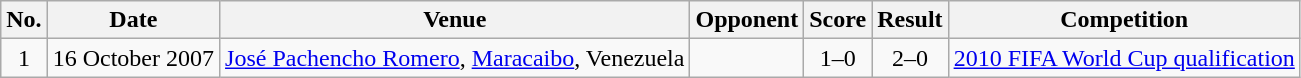<table class="wikitable sortable">
<tr>
<th scope="col">No.</th>
<th scope="col">Date</th>
<th scope="col">Venue</th>
<th scope="col">Opponent</th>
<th scope="col">Score</th>
<th scope="col">Result</th>
<th scope="col">Competition</th>
</tr>
<tr>
<td style="text-align:center">1</td>
<td>16 October 2007</td>
<td><a href='#'>José Pachencho Romero</a>, <a href='#'>Maracaibo</a>, Venezuela</td>
<td></td>
<td style="text-align:center">1–0</td>
<td style="text-align:center">2–0</td>
<td><a href='#'>2010 FIFA World Cup qualification</a></td>
</tr>
</table>
